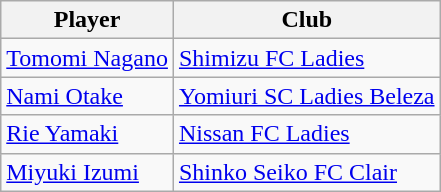<table class="wikitable">
<tr>
<th>Player</th>
<th>Club</th>
</tr>
<tr>
<td> <a href='#'>Tomomi Nagano</a></td>
<td><a href='#'>Shimizu FC Ladies</a></td>
</tr>
<tr>
<td> <a href='#'>Nami Otake</a></td>
<td><a href='#'>Yomiuri SC Ladies Beleza</a></td>
</tr>
<tr>
<td> <a href='#'>Rie Yamaki</a></td>
<td><a href='#'>Nissan FC Ladies</a></td>
</tr>
<tr>
<td> <a href='#'>Miyuki Izumi</a></td>
<td><a href='#'>Shinko Seiko FC Clair</a></td>
</tr>
</table>
